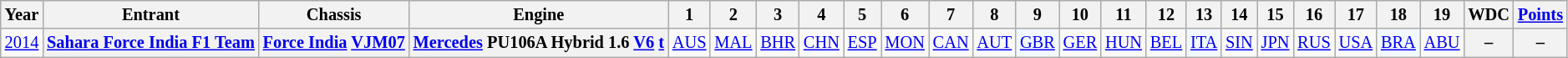<table class="wikitable" style="font-size: 85%; text-align: center">
<tr>
<th>Year</th>
<th>Entrant</th>
<th>Chassis</th>
<th>Engine</th>
<th>1</th>
<th>2</th>
<th>3</th>
<th>4</th>
<th>5</th>
<th>6</th>
<th>7</th>
<th>8</th>
<th>9</th>
<th>10</th>
<th>11</th>
<th>12</th>
<th>13</th>
<th>14</th>
<th>15</th>
<th>16</th>
<th>17</th>
<th>18</th>
<th>19</th>
<th>WDC</th>
<th><a href='#'>Points</a></th>
</tr>
<tr>
<td><a href='#'>2014</a></td>
<th nowrap><a href='#'>Sahara Force India F1 Team</a></th>
<th nowrap><a href='#'>Force India</a> <a href='#'>VJM07</a></th>
<th nowrap><a href='#'>Mercedes</a> PU106A Hybrid 1.6 <a href='#'>V6</a> <a href='#'>t</a></th>
<td><a href='#'>AUS</a></td>
<td><a href='#'>MAL</a></td>
<td><a href='#'>BHR</a></td>
<td><a href='#'>CHN</a></td>
<td><a href='#'>ESP</a></td>
<td><a href='#'>MON</a></td>
<td><a href='#'>CAN</a></td>
<td><a href='#'>AUT</a></td>
<td style="background:#F1F8FF;"><a href='#'>GBR</a><br></td>
<td><a href='#'>GER</a></td>
<td><a href='#'>HUN</a></td>
<td><a href='#'>BEL</a></td>
<td style="background:#F1F8FF;"><a href='#'>ITA</a><br></td>
<td><a href='#'>SIN</a></td>
<td><a href='#'>JPN</a></td>
<td><a href='#'>RUS</a></td>
<td><a href='#'>USA</a></td>
<td style="background:#F1F8FF;"><a href='#'>BRA</a><br></td>
<td><a href='#'>ABU</a></td>
<th>–</th>
<th>–</th>
</tr>
</table>
